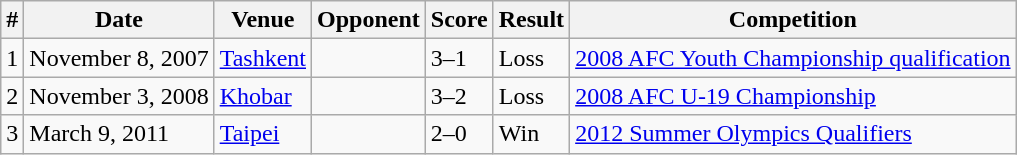<table class="wikitable">
<tr>
<th>#</th>
<th>Date</th>
<th>Venue</th>
<th>Opponent</th>
<th>Score</th>
<th>Result</th>
<th>Competition</th>
</tr>
<tr>
<td>1</td>
<td>November 8, 2007</td>
<td><a href='#'>Tashkent</a></td>
<td></td>
<td>3–1</td>
<td>Loss</td>
<td><a href='#'>2008 AFC Youth Championship qualification</a></td>
</tr>
<tr>
<td>2</td>
<td>November 3, 2008</td>
<td><a href='#'>Khobar</a></td>
<td></td>
<td>3–2</td>
<td>Loss</td>
<td><a href='#'>2008 AFC U-19 Championship</a></td>
</tr>
<tr>
<td>3</td>
<td>March 9, 2011</td>
<td><a href='#'>Taipei</a></td>
<td></td>
<td>2–0</td>
<td>Win</td>
<td><a href='#'>2012 Summer Olympics Qualifiers</a></td>
</tr>
</table>
